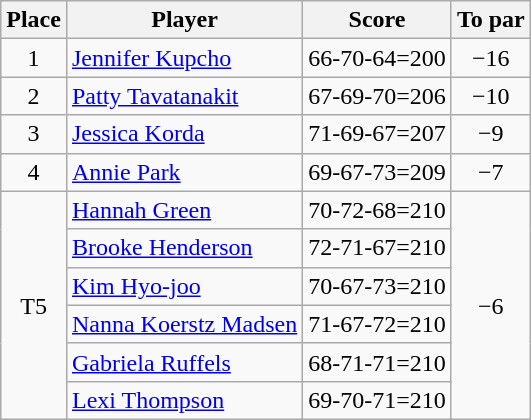<table class="wikitable">
<tr>
<th>Place</th>
<th>Player</th>
<th>Score</th>
<th>To par</th>
</tr>
<tr>
<td align=center>1</td>
<td> <a href='#'>Jennifer Kupcho</a></td>
<td>66-70-64=200</td>
<td align=center>−16</td>
</tr>
<tr>
<td align=center>2</td>
<td> <a href='#'>Patty Tavatanakit</a></td>
<td>67-69-70=206</td>
<td align=center>−10</td>
</tr>
<tr>
<td align=center>3</td>
<td> <a href='#'>Jessica Korda</a></td>
<td>71-69-67=207</td>
<td align=center>−9</td>
</tr>
<tr>
<td align=center>4</td>
<td> <a href='#'>Annie Park</a></td>
<td>69-67-73=209</td>
<td align=center>−7</td>
</tr>
<tr>
<td rowspan=6 align=center>T5</td>
<td> <a href='#'>Hannah Green</a></td>
<td>70-72-68=210</td>
<td rowspan=6 align=center>−6</td>
</tr>
<tr>
<td> <a href='#'>Brooke Henderson</a></td>
<td>72-71-67=210</td>
</tr>
<tr>
<td> <a href='#'>Kim Hyo-joo</a></td>
<td>70-67-73=210</td>
</tr>
<tr>
<td> <a href='#'>Nanna Koerstz Madsen</a></td>
<td>71-67-72=210</td>
</tr>
<tr>
<td> <a href='#'>Gabriela Ruffels</a></td>
<td>68-71-71=210</td>
</tr>
<tr>
<td> <a href='#'>Lexi Thompson</a></td>
<td>69-70-71=210</td>
</tr>
</table>
